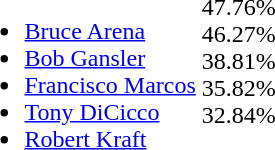<table>
<tr>
<td valign="top"><br><ul><li><a href='#'>Bruce Arena</a></li><li><a href='#'>Bob Gansler</a></li><li><a href='#'>Francisco Marcos</a></li><li><a href='#'>Tony DiCicco</a></li><li><a href='#'>Robert Kraft</a></li></ul></td>
<td valign="top"><br>47.76%<br>
46.27%<br>
38.81%<br>
35.82%<br>
32.84%<br></td>
</tr>
</table>
